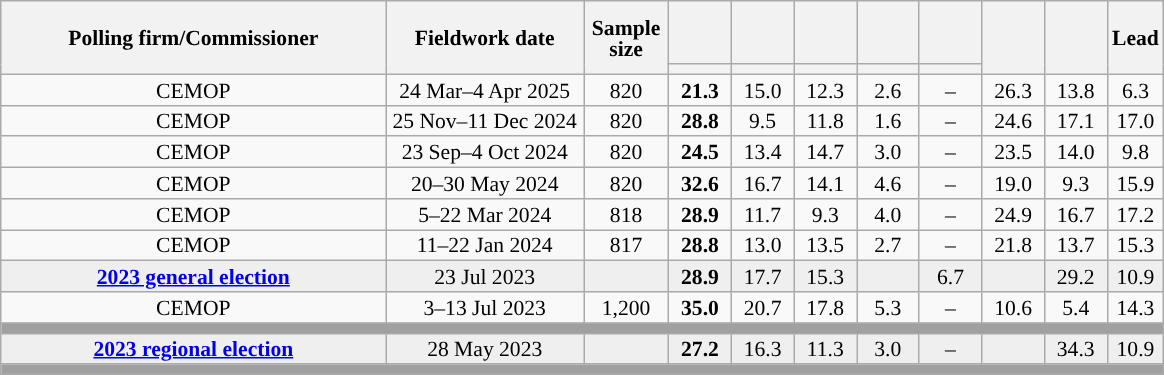<table class="wikitable collapsible collapsed" style="text-align:center; font-size:90%; line-height:14px;">
<tr style="height:42px;">
<th style="width:250px;" rowspan="2">Polling firm/Commissioner</th>
<th style="width:125px;" rowspan="2">Fieldwork date</th>
<th style="width:50px;" rowspan="2">Sample size</th>
<th style="width:35px;"></th>
<th style="width:35px;"></th>
<th style="width:35px;"></th>
<th style="width:35px;"><br></th>
<th style="width:35px;"></th>
<th style="width:35px;" rowspan="2"></th>
<th style="width:35px;" rowspan="2"></th>
<th style="width:30px;" rowspan="2">Lead</th>
</tr>
<tr>
<th style="color:inherit;background:"></th>
<th style="color:inherit;background:"></th>
<th style="color:inherit;background:"></th>
<th style="color:inherit;background:"></th>
<th style="color:inherit;background:"></th>
</tr>
<tr>
<td>CEMOP</td>
<td>24 Mar–4 Apr 2025</td>
<td>820</td>
<td><strong>21.3</strong></td>
<td>15.0</td>
<td>12.3</td>
<td>2.6</td>
<td>–</td>
<td>26.3</td>
<td>13.8</td>
<td style="background:">6.3</td>
</tr>
<tr>
<td>CEMOP</td>
<td>25 Nov–11 Dec 2024</td>
<td>820</td>
<td><strong>28.8</strong></td>
<td>9.5</td>
<td>11.8</td>
<td>1.6</td>
<td>–</td>
<td>24.6</td>
<td>17.1</td>
<td style="background:">17.0</td>
</tr>
<tr>
<td>CEMOP</td>
<td>23 Sep–4 Oct 2024</td>
<td>820</td>
<td><strong>24.5</strong></td>
<td>13.4</td>
<td>14.7</td>
<td>3.0</td>
<td>–</td>
<td>23.5</td>
<td>14.0</td>
<td style="background:">9.8</td>
</tr>
<tr>
<td>CEMOP</td>
<td>20–30 May 2024</td>
<td>820</td>
<td><strong>32.6</strong></td>
<td>16.7</td>
<td>14.1</td>
<td>4.6</td>
<td>–</td>
<td>19.0</td>
<td>9.3</td>
<td style="background:">15.9</td>
</tr>
<tr>
<td>CEMOP</td>
<td>5–22 Mar 2024</td>
<td>818</td>
<td><strong>28.9</strong></td>
<td>11.7</td>
<td>9.3</td>
<td>4.0</td>
<td>–</td>
<td>24.9</td>
<td>16.7</td>
<td style="background:">17.2</td>
</tr>
<tr>
<td>CEMOP</td>
<td>11–22 Jan 2024</td>
<td>817</td>
<td><strong>28.8</strong></td>
<td>13.0</td>
<td>13.5</td>
<td>2.7</td>
<td>–</td>
<td>21.8</td>
<td>13.7</td>
<td style="background:">15.3</td>
</tr>
<tr style="background:#EFEFEF;">
<td><strong><a href='#'>2023 general election</a></strong></td>
<td>23 Jul 2023</td>
<td></td>
<td><strong>28.9</strong></td>
<td>17.7</td>
<td>15.3</td>
<td></td>
<td>6.7</td>
<td></td>
<td>29.2</td>
<td style="background:">10.9</td>
</tr>
<tr>
<td>CEMOP</td>
<td>3–13 Jul 2023</td>
<td>1,200</td>
<td><strong>35.0</strong></td>
<td>20.7</td>
<td>17.8</td>
<td>5.3</td>
<td>–</td>
<td>10.6</td>
<td>5.4</td>
<td style="background:">14.3</td>
</tr>
<tr>
<td colspan="11" style="background:#A0A0A0"></td>
</tr>
<tr style="background:#EFEFEF;">
<td><strong><a href='#'>2023 regional election</a></strong></td>
<td>28 May 2023</td>
<td></td>
<td><strong>27.2</strong></td>
<td>16.3</td>
<td>11.3</td>
<td>3.0</td>
<td>–</td>
<td></td>
<td>34.3</td>
<td style="background:">10.9</td>
</tr>
<tr>
<td colspan="11" style="background:#A0A0A0"></td>
</tr>
</table>
